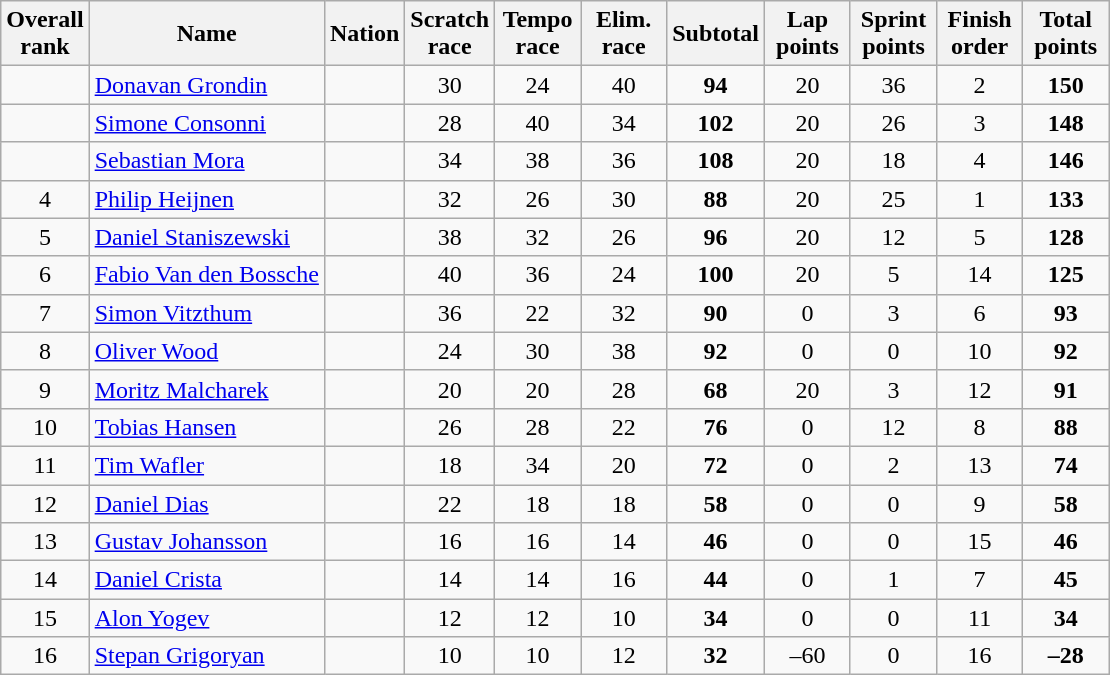<table class="wikitable sortable" style="text-align:center">
<tr>
<th width=50>Overall rank</th>
<th>Name</th>
<th>Nation</th>
<th width=50>Scratch race</th>
<th width=50>Tempo race</th>
<th width=50>Elim. race</th>
<th width=50>Subtotal</th>
<th width=50>Lap points</th>
<th width=50>Sprint points</th>
<th width=50>Finish order</th>
<th width=50>Total points</th>
</tr>
<tr>
<td></td>
<td align=left><a href='#'>Donavan Grondin</a></td>
<td align=left></td>
<td>30</td>
<td>24</td>
<td>40</td>
<td><strong>94</strong></td>
<td>20</td>
<td>36</td>
<td>2</td>
<td><strong>150</strong></td>
</tr>
<tr>
<td></td>
<td align=left><a href='#'>Simone Consonni</a></td>
<td align=left></td>
<td>28</td>
<td>40</td>
<td>34</td>
<td><strong>102</strong></td>
<td>20</td>
<td>26</td>
<td>3</td>
<td><strong>148</strong></td>
</tr>
<tr>
<td></td>
<td align=left><a href='#'>Sebastian Mora</a></td>
<td align=left></td>
<td>34</td>
<td>38</td>
<td>36</td>
<td><strong>108</strong></td>
<td>20</td>
<td>18</td>
<td>4</td>
<td><strong>146</strong></td>
</tr>
<tr>
<td>4</td>
<td align=left><a href='#'>Philip Heijnen</a></td>
<td align=left></td>
<td>32</td>
<td>26</td>
<td>30</td>
<td><strong>88</strong></td>
<td>20</td>
<td>25</td>
<td>1</td>
<td><strong>133</strong></td>
</tr>
<tr>
<td>5</td>
<td align=left><a href='#'>Daniel Staniszewski</a></td>
<td align=left></td>
<td>38</td>
<td>32</td>
<td>26</td>
<td><strong>96</strong></td>
<td>20</td>
<td>12</td>
<td>5</td>
<td><strong>128</strong></td>
</tr>
<tr>
<td>6</td>
<td align=left><a href='#'>Fabio Van den Bossche</a></td>
<td align=left></td>
<td>40</td>
<td>36</td>
<td>24</td>
<td><strong>100</strong></td>
<td>20</td>
<td>5</td>
<td>14</td>
<td><strong>125</strong></td>
</tr>
<tr>
<td>7</td>
<td align=left><a href='#'>Simon Vitzthum</a></td>
<td align=left></td>
<td>36</td>
<td>22</td>
<td>32</td>
<td><strong>90</strong></td>
<td>0</td>
<td>3</td>
<td>6</td>
<td><strong>93</strong></td>
</tr>
<tr>
<td>8</td>
<td align=left><a href='#'>Oliver Wood</a></td>
<td align=left></td>
<td>24</td>
<td>30</td>
<td>38</td>
<td><strong>92</strong></td>
<td>0</td>
<td>0</td>
<td>10</td>
<td><strong>92</strong></td>
</tr>
<tr>
<td>9</td>
<td align=left><a href='#'>Moritz Malcharek</a></td>
<td align=left></td>
<td>20</td>
<td>20</td>
<td>28</td>
<td><strong>68</strong></td>
<td>20</td>
<td>3</td>
<td>12</td>
<td><strong>91</strong></td>
</tr>
<tr>
<td>10</td>
<td align=left><a href='#'>Tobias Hansen</a></td>
<td align=left></td>
<td>26</td>
<td>28</td>
<td>22</td>
<td><strong>76</strong></td>
<td>0</td>
<td>12</td>
<td>8</td>
<td><strong>88</strong></td>
</tr>
<tr>
<td>11</td>
<td align=left><a href='#'>Tim Wafler</a></td>
<td align=left></td>
<td>18</td>
<td>34</td>
<td>20</td>
<td><strong>72</strong></td>
<td>0</td>
<td>2</td>
<td>13</td>
<td><strong>74</strong></td>
</tr>
<tr>
<td>12</td>
<td align=left><a href='#'>Daniel Dias</a></td>
<td align=left></td>
<td>22</td>
<td>18</td>
<td>18</td>
<td><strong>58</strong></td>
<td>0</td>
<td>0</td>
<td>9</td>
<td><strong>58</strong></td>
</tr>
<tr>
<td>13</td>
<td align=left><a href='#'>Gustav Johansson</a></td>
<td align=left></td>
<td>16</td>
<td>16</td>
<td>14</td>
<td><strong>46</strong></td>
<td>0</td>
<td>0</td>
<td>15</td>
<td><strong>46</strong></td>
</tr>
<tr>
<td>14</td>
<td align=left><a href='#'>Daniel Crista</a></td>
<td align=left></td>
<td>14</td>
<td>14</td>
<td>16</td>
<td><strong>44</strong></td>
<td>0</td>
<td>1</td>
<td>7</td>
<td><strong>45</strong></td>
</tr>
<tr>
<td>15</td>
<td align=left><a href='#'>Alon Yogev</a></td>
<td align=left></td>
<td>12</td>
<td>12</td>
<td>10</td>
<td><strong>34</strong></td>
<td>0</td>
<td>0</td>
<td>11</td>
<td><strong>34</strong></td>
</tr>
<tr>
<td>16</td>
<td align=left><a href='#'>Stepan Grigoryan</a></td>
<td align=left></td>
<td>10</td>
<td>10</td>
<td>12</td>
<td><strong>32</strong></td>
<td>–60</td>
<td>0</td>
<td>16</td>
<td><strong>–28</strong></td>
</tr>
</table>
